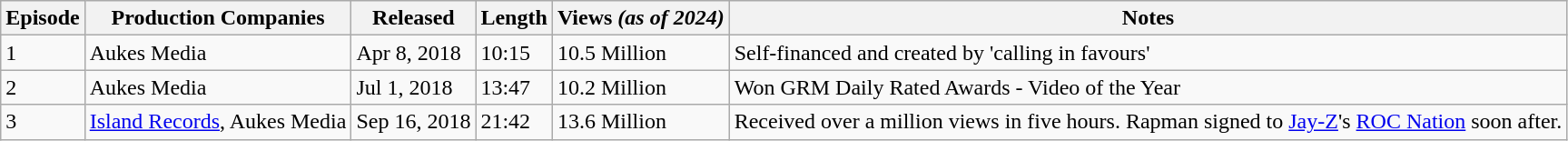<table class="wikitable">
<tr>
<th>Episode</th>
<th>Production Companies</th>
<th>Released</th>
<th>Length</th>
<th>Views <em>(as of 2024)</em></th>
<th>Notes</th>
</tr>
<tr>
<td>1</td>
<td>Aukes Media</td>
<td>Apr 8, 2018</td>
<td>10:15</td>
<td>10.5 Million</td>
<td>Self-financed and created by 'calling in favours'</td>
</tr>
<tr>
<td>2</td>
<td>Aukes Media</td>
<td>Jul 1, 2018</td>
<td>13:47</td>
<td>10.2 Million</td>
<td>Won GRM Daily Rated Awards - Video of the Year</td>
</tr>
<tr>
<td>3</td>
<td><a href='#'>Island Records</a>, Aukes Media</td>
<td>Sep 16, 2018</td>
<td>21:42</td>
<td>13.6 Million</td>
<td>Received over a million views in five hours. Rapman signed to <a href='#'>Jay-Z</a>'s <a href='#'>ROC Nation</a> soon after.</td>
</tr>
</table>
